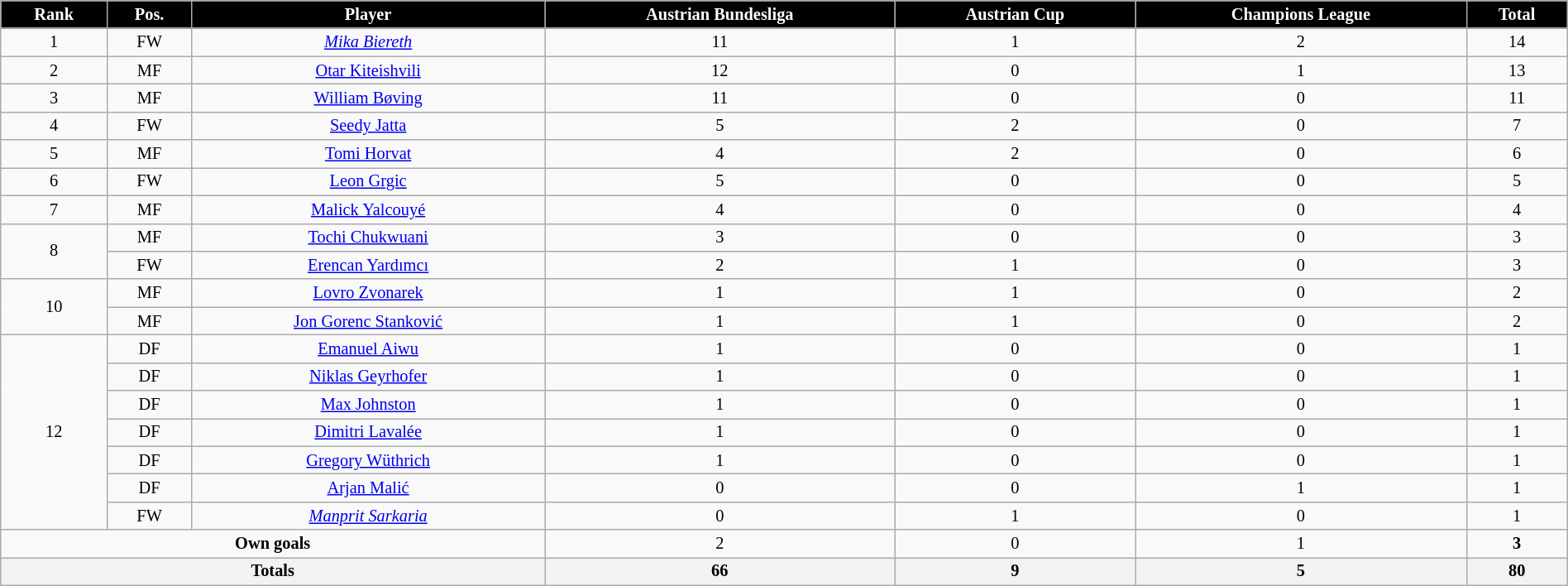<table class="wikitable sortable" style="text-align:center; font-size:85%; width:100%">
<tr>
<th style=background:black;color:white>Rank</th>
<th style=background:black;color:white>Pos.</th>
<th style=background:black;color:white>Player</th>
<th style=background:black;color:white>Austrian Bundesliga</th>
<th style=background:black;color:white>Austrian Cup</th>
<th style=background:black;color:white>Champions League</th>
<th style=background:black;color:white>Total</th>
</tr>
<tr>
<td>1</td>
<td>FW</td>
<td> <em><a href='#'>Mika Biereth</a></em></td>
<td>11</td>
<td>1</td>
<td>2</td>
<td>14</td>
</tr>
<tr>
<td>2</td>
<td>MF</td>
<td> <a href='#'>Otar Kiteishvili</a></td>
<td>12</td>
<td>0</td>
<td>1</td>
<td>13</td>
</tr>
<tr>
<td>3</td>
<td>MF</td>
<td> <a href='#'>William Bøving</a></td>
<td>11</td>
<td>0</td>
<td>0</td>
<td>11</td>
</tr>
<tr>
<td>4</td>
<td>FW</td>
<td> <a href='#'>Seedy Jatta</a></td>
<td>5</td>
<td>2</td>
<td>0</td>
<td>7</td>
</tr>
<tr>
<td>5</td>
<td>MF</td>
<td> <a href='#'>Tomi Horvat</a></td>
<td>4</td>
<td>2</td>
<td>0</td>
<td>6</td>
</tr>
<tr>
<td>6</td>
<td>FW</td>
<td> <a href='#'>Leon Grgic</a></td>
<td>5</td>
<td>0</td>
<td>0</td>
<td>5</td>
</tr>
<tr>
<td>7</td>
<td>MF</td>
<td> <a href='#'>Malick Yalcouyé</a></td>
<td>4</td>
<td>0</td>
<td>0</td>
<td>4</td>
</tr>
<tr>
<td rowspan="2">8</td>
<td>MF</td>
<td> <a href='#'>Tochi Chukwuani</a></td>
<td>3</td>
<td>0</td>
<td>0</td>
<td>3</td>
</tr>
<tr>
<td>FW</td>
<td> <a href='#'>Erencan Yardımcı</a></td>
<td>2</td>
<td>1</td>
<td>0</td>
<td>3</td>
</tr>
<tr>
<td rowspan="2">10</td>
<td>MF</td>
<td> <a href='#'>Lovro Zvonarek</a></td>
<td>1</td>
<td>1</td>
<td>0</td>
<td>2</td>
</tr>
<tr>
<td>MF</td>
<td> <a href='#'>Jon Gorenc Stanković</a></td>
<td>1</td>
<td>1</td>
<td>0</td>
<td>2</td>
</tr>
<tr>
<td rowspan="7">12</td>
<td>DF</td>
<td> <a href='#'>Emanuel Aiwu</a></td>
<td>1</td>
<td>0</td>
<td>0</td>
<td>1</td>
</tr>
<tr>
<td>DF</td>
<td> <a href='#'>Niklas Geyrhofer</a></td>
<td>1</td>
<td>0</td>
<td>0</td>
<td>1</td>
</tr>
<tr>
<td>DF</td>
<td> <a href='#'>Max Johnston</a></td>
<td>1</td>
<td>0</td>
<td>0</td>
<td>1</td>
</tr>
<tr>
<td>DF</td>
<td> <a href='#'>Dimitri Lavalée</a></td>
<td>1</td>
<td>0</td>
<td>0</td>
<td>1</td>
</tr>
<tr>
<td>DF</td>
<td> <a href='#'>Gregory Wüthrich</a></td>
<td>1</td>
<td>0</td>
<td>0</td>
<td>1</td>
</tr>
<tr>
<td>DF</td>
<td> <a href='#'>Arjan Malić</a></td>
<td>0</td>
<td>0</td>
<td>1</td>
<td>1</td>
</tr>
<tr>
<td>FW</td>
<td> <em><a href='#'>Manprit Sarkaria</a></em></td>
<td>0</td>
<td>1</td>
<td>0</td>
<td>1</td>
</tr>
<tr>
<td colspan=3><strong>Own goals</strong></td>
<td>2</td>
<td>0</td>
<td>1</td>
<td><strong>3</strong></td>
</tr>
<tr>
<th colspan=3><strong>Totals</strong></th>
<th><strong>66</strong></th>
<th><strong>9</strong></th>
<th><strong>5</strong></th>
<th><strong>80</strong></th>
</tr>
</table>
